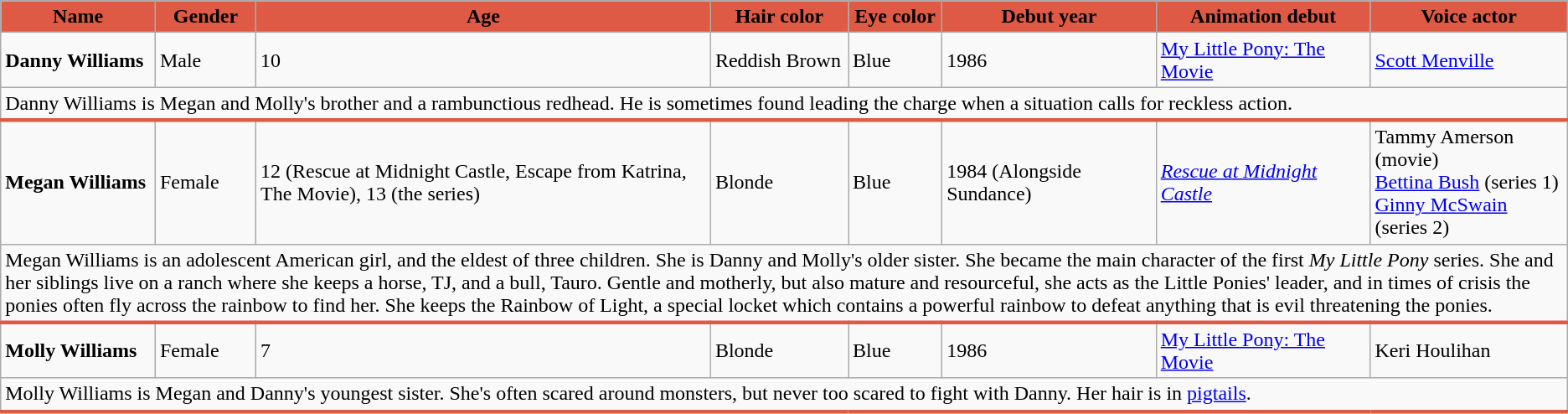<table class="wikitable mw-collapsible mw-collapsed sortable" style= cellpadding="10" "background: #DE5A45;">
<tr>
<th style="background:#DE5A45;">Name</th>
<th style="background:#DE5A45;">Gender</th>
<th style="background:#DE5A45;">Age</th>
<th style="background:#DE5A45;">Hair color</th>
<th style="background:#DE5A45;">Eye color</th>
<th style="background:#DE5A45;">Debut year</th>
<th style="background:#DE5A45;">Animation debut</th>
<th style="background:#DE5A45;">Voice actor</th>
</tr>
<tr>
<td><strong>Danny Williams</strong></td>
<td>Male</td>
<td>10</td>
<td>Reddish Brown</td>
<td>Blue</td>
<td>1986</td>
<td><a href='#'>My Little Pony: The Movie</a></td>
<td><a href='#'>Scott Menville</a></td>
</tr>
<tr>
<td style="border-bottom: 3px solid #DE5A45;" colspan="14">Danny Williams is Megan and Molly's brother and a rambunctious redhead. He is sometimes found leading the charge when a situation calls for reckless action.</td>
</tr>
<tr>
<td><strong>Megan Williams</strong></td>
<td>Female</td>
<td>12 (Rescue at Midnight Castle, Escape from Katrina, The Movie), 13 (the series)</td>
<td>Blonde</td>
<td>Blue</td>
<td>1984 (Alongside Sundance)</td>
<td><em><a href='#'>Rescue at Midnight Castle</a></em></td>
<td>Tammy Amerson (movie)<br><a href='#'>Bettina Bush</a> (series 1)<br><a href='#'>Ginny McSwain</a> (series 2)</td>
</tr>
<tr>
<td style="border-bottom: 3px solid #DE5A45;" colspan="14">Megan Williams is an adolescent American girl, and the eldest of three children. She is Danny and Molly's older sister. She became the main character of the first <em>My Little Pony</em> series. She and her siblings live on a ranch where she keeps a horse, TJ, and a bull, Tauro. Gentle and motherly, but also mature and resourceful, she acts as the Little Ponies' leader, and in times of crisis the ponies often fly across the rainbow to find her. She keeps the Rainbow of Light, a special locket which contains a powerful rainbow to defeat anything that is evil threatening the ponies.</td>
</tr>
<tr>
<td><strong>Molly Williams</strong></td>
<td>Female</td>
<td>7</td>
<td>Blonde</td>
<td>Blue</td>
<td>1986</td>
<td><a href='#'>My Little Pony: The Movie</a></td>
<td>Keri Houlihan</td>
</tr>
<tr>
<td style="border-bottom: 3px solid #DE5A45;" colspan="14">Molly Williams is Megan and Danny's youngest sister. She's often scared around monsters, but never too scared to fight with Danny. Her hair is in <a href='#'>pigtails</a>.</td>
</tr>
</table>
